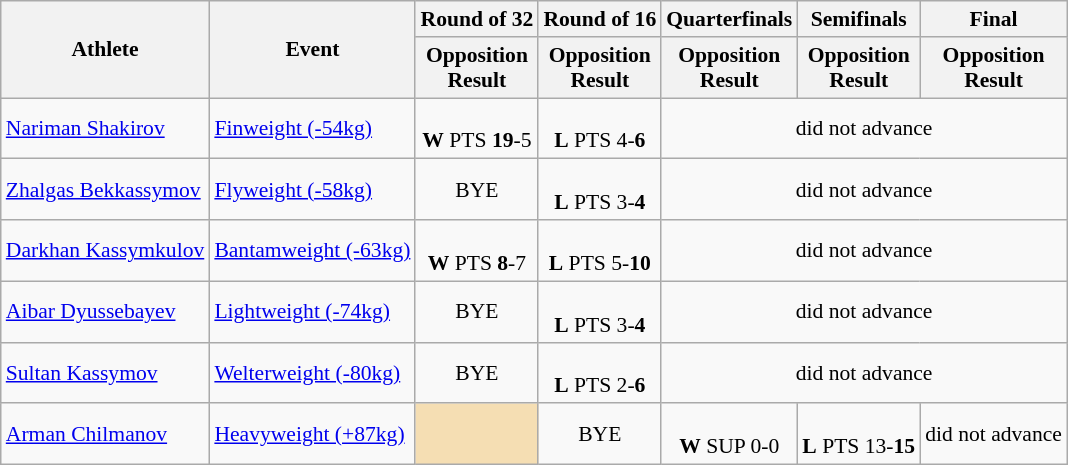<table class="wikitable" style="font-size:90%">
<tr>
<th rowspan=2>Athlete</th>
<th rowspan=2>Event</th>
<th>Round of 32</th>
<th>Round of 16</th>
<th>Quarterfinals</th>
<th>Semifinals</th>
<th>Final</th>
</tr>
<tr>
<th>Opposition<br>Result</th>
<th>Opposition<br>Result</th>
<th>Opposition<br>Result</th>
<th>Opposition<br>Result</th>
<th>Opposition<br>Result</th>
</tr>
<tr>
<td><a href='#'>Nariman Shakirov</a></td>
<td><a href='#'>Finweight (-54kg)</a></td>
<td align=center><br><strong>W</strong> PTS <strong>19</strong>-5</td>
<td align=center><br><strong>L</strong> PTS 4-<strong>6</strong></td>
<td align=center colspan="7">did not advance</td>
</tr>
<tr>
<td><a href='#'>Zhalgas Bekkassymov</a></td>
<td><a href='#'>Flyweight (-58kg)</a></td>
<td align=center>BYE</td>
<td align=center><br><strong>L</strong> PTS 3-<strong>4</strong></td>
<td align=center colspan="7">did not advance</td>
</tr>
<tr>
<td><a href='#'>Darkhan Kassymkulov</a></td>
<td><a href='#'>Bantamweight (-63kg)</a></td>
<td align=center><br><strong>W</strong> PTS <strong>8</strong>-7</td>
<td align=center><br><strong>L</strong> PTS 5-<strong>10</strong></td>
<td align=center colspan="7">did not advance</td>
</tr>
<tr>
<td><a href='#'>Aibar Dyussebayev</a></td>
<td><a href='#'>Lightweight (-74kg)</a></td>
<td align=center>BYE</td>
<td align=center><br><strong>L</strong> PTS 3-<strong>4</strong></td>
<td align=center colspan="7">did not advance</td>
</tr>
<tr>
<td><a href='#'>Sultan Kassymov</a></td>
<td><a href='#'>Welterweight (-80kg)</a></td>
<td align=center>BYE</td>
<td align=center><br><strong>L</strong> PTS 2-<strong>6</strong></td>
<td align=center colspan="7">did not advance</td>
</tr>
<tr>
<td><a href='#'>Arman Chilmanov</a></td>
<td><a href='#'>Heavyweight (+87kg)</a></td>
<td align=center bgcolor=wheat></td>
<td align=center>BYE</td>
<td align=center><br><strong>W</strong> SUP 0-0</td>
<td align=center><br><strong>L</strong> PTS 13-<strong>15</strong><br></td>
<td align=center colspan="7">did not advance</td>
</tr>
</table>
